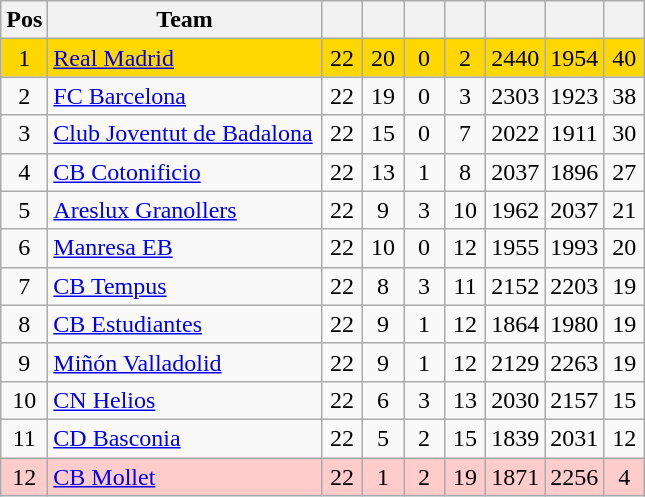<table class="wikitable" style="text-align:center;">
<tr>
<th width=20>Pos</th>
<th width=175>Team</th>
<th width=20></th>
<th width=20></th>
<th width=20></th>
<th width=20></th>
<th width=20></th>
<th width=20></th>
<th width=20></th>
</tr>
<tr bgcolor= gold>
<td>1</td>
<td align=left><a href='#'>Real Madrid</a></td>
<td>22</td>
<td>20</td>
<td>0</td>
<td>2</td>
<td>2440</td>
<td>1954</td>
<td>40</td>
</tr>
<tr>
<td>2</td>
<td align=left><a href='#'>FC Barcelona</a></td>
<td>22</td>
<td>19</td>
<td>0</td>
<td>3</td>
<td>2303</td>
<td>1923</td>
<td>38</td>
</tr>
<tr>
<td>3</td>
<td align=left><a href='#'>Club Joventut de Badalona</a></td>
<td>22</td>
<td>15</td>
<td>0</td>
<td>7</td>
<td>2022</td>
<td>1911</td>
<td>30</td>
</tr>
<tr>
<td>4</td>
<td align=left><a href='#'>CB Cotonificio</a></td>
<td>22</td>
<td>13</td>
<td>1</td>
<td>8</td>
<td>2037</td>
<td>1896</td>
<td>27</td>
</tr>
<tr>
<td>5</td>
<td align=left><a href='#'>Areslux Granollers</a></td>
<td>22</td>
<td>9</td>
<td>3</td>
<td>10</td>
<td>1962</td>
<td>2037</td>
<td>21</td>
</tr>
<tr>
<td>6</td>
<td align=left><a href='#'>Manresa EB</a></td>
<td>22</td>
<td>10</td>
<td>0</td>
<td>12</td>
<td>1955</td>
<td>1993</td>
<td>20</td>
</tr>
<tr>
<td>7</td>
<td align=left><a href='#'>CB Tempus</a></td>
<td>22</td>
<td>8</td>
<td>3</td>
<td>11</td>
<td>2152</td>
<td>2203</td>
<td>19</td>
</tr>
<tr>
<td>8</td>
<td align=left><a href='#'>CB Estudiantes</a></td>
<td>22</td>
<td>9</td>
<td>1</td>
<td>12</td>
<td>1864</td>
<td>1980</td>
<td>19</td>
</tr>
<tr>
<td>9</td>
<td align=left><a href='#'>Miñón Valladolid</a></td>
<td>22</td>
<td>9</td>
<td>1</td>
<td>12</td>
<td>2129</td>
<td>2263</td>
<td>19</td>
</tr>
<tr>
<td>10</td>
<td align=left><a href='#'>CN Helios</a></td>
<td>22</td>
<td>6</td>
<td>3</td>
<td>13</td>
<td>2030</td>
<td>2157</td>
<td>15</td>
</tr>
<tr>
<td>11</td>
<td align=left><a href='#'>CD Basconia</a></td>
<td>22</td>
<td>5</td>
<td>2</td>
<td>15</td>
<td>1839</td>
<td>2031</td>
<td>12</td>
</tr>
<tr bgcolor=#FFCCCC>
<td>12</td>
<td align=left><a href='#'>CB Mollet</a></td>
<td>22</td>
<td>1</td>
<td>2</td>
<td>19</td>
<td>1871</td>
<td>2256</td>
<td>4</td>
</tr>
</table>
